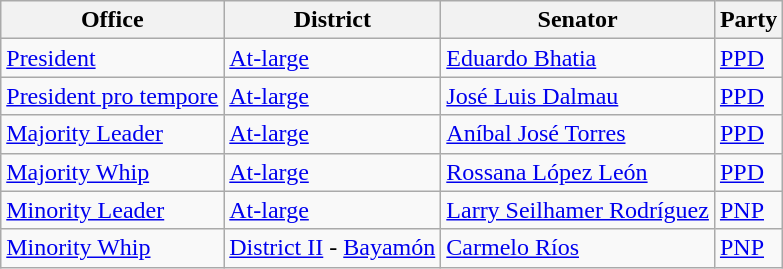<table class="wikitable">
<tr>
<th>Office</th>
<th>District</th>
<th>Senator</th>
<th>Party</th>
</tr>
<tr>
<td><a href='#'>President</a></td>
<td><a href='#'>At-large</a></td>
<td nowrap ><a href='#'>Eduardo Bhatia</a></td>
<td><a href='#'>PPD</a></td>
</tr>
<tr>
<td><a href='#'>President pro tempore</a></td>
<td><a href='#'>At-large</a></td>
<td><a href='#'>José Luis Dalmau</a></td>
<td><a href='#'>PPD</a></td>
</tr>
<tr>
<td><a href='#'>Majority Leader</a></td>
<td><a href='#'>At-large</a></td>
<td><a href='#'>Aníbal José Torres</a></td>
<td><a href='#'>PPD</a></td>
</tr>
<tr>
<td><a href='#'>Majority Whip</a></td>
<td><a href='#'>At-large</a></td>
<td><a href='#'>Rossana López León</a></td>
<td><a href='#'>PPD</a></td>
</tr>
<tr>
<td><a href='#'>Minority Leader</a></td>
<td><a href='#'>At-large</a></td>
<td><a href='#'>Larry Seilhamer Rodríguez</a></td>
<td><a href='#'>PNP</a></td>
</tr>
<tr>
<td><a href='#'>Minority Whip</a></td>
<td><a href='#'>District II</a> - <a href='#'>Bayamón</a></td>
<td><a href='#'>Carmelo Ríos</a></td>
<td><a href='#'>PNP</a></td>
</tr>
</table>
